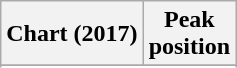<table class="wikitable sortable plainrowheaders" style="text-align:center">
<tr>
<th scope="col">Chart (2017)</th>
<th scope="col">Peak<br> position</th>
</tr>
<tr>
</tr>
<tr>
</tr>
</table>
